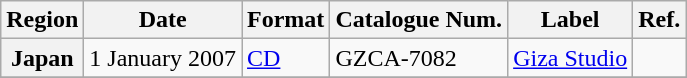<table class="wikitable sortable plainrowheaders">
<tr>
<th scope="col">Region</th>
<th scope="col">Date</th>
<th scope="col">Format</th>
<th scope="col">Catalogue Num.</th>
<th scope="col">Label</th>
<th scope="col">Ref.</th>
</tr>
<tr>
<th rowspan="1">Japan</th>
<td rowspan="1">1 January 2007</td>
<td rowspan="1"><a href='#'>CD</a></td>
<td>GZCA-7082</td>
<td rowspan="1"><a href='#'>Giza Studio</a></td>
<td rowspan="1"></td>
</tr>
<tr>
</tr>
</table>
